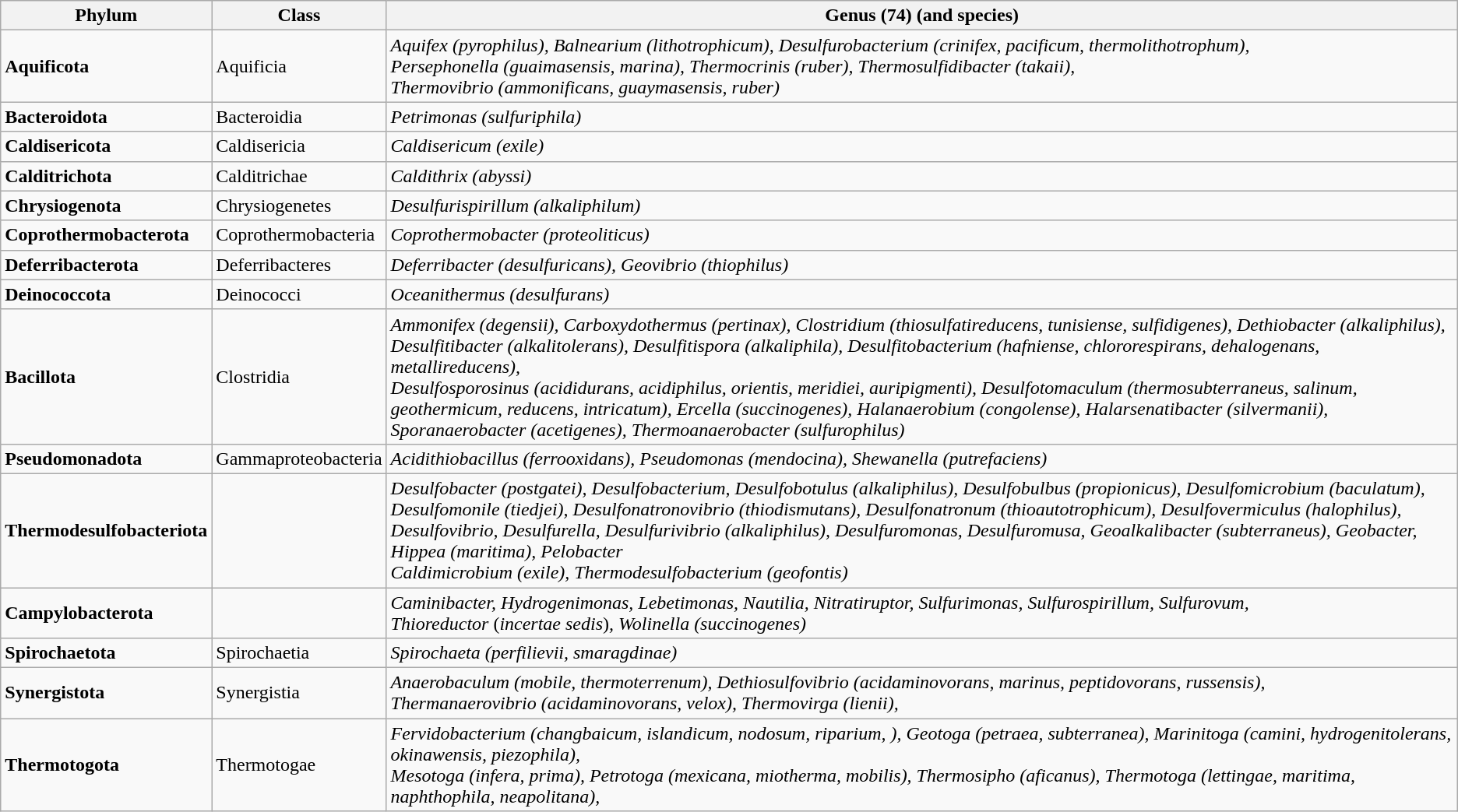<table class="wikitable">
<tr>
<th>Phylum</th>
<th>Class</th>
<th>Genus (74) (and species)</th>
</tr>
<tr>
<td><strong>Aquificota</strong></td>
<td>Aquificia</td>
<td><em>Aquifex (pyrophilus), Balnearium (lithotrophicum), Desulfurobacterium (crinifex, pacificum, thermolithotrophum),</em><br><em>Persephonella (guaimasensis, marina), Thermocrinis (ruber), Thermosulfidibacter (takaii),</em><br><em>Thermovibrio (ammonificans, guaymasensis, ruber)</em></td>
</tr>
<tr>
<td><strong>Bacteroidota</strong></td>
<td>Bacteroidia</td>
<td><em>Petrimonas (sulfuriphila)</em></td>
</tr>
<tr>
<td><strong>Caldisericota</strong></td>
<td>Caldisericia</td>
<td><em>Caldisericum (exile)</em></td>
</tr>
<tr>
<td><strong>Calditrichota</strong></td>
<td>Calditrichae</td>
<td><em>Caldithrix (abyssi)</em></td>
</tr>
<tr>
<td><strong>Chrysiogenota</strong></td>
<td>Chrysiogenetes</td>
<td><em>Desulfurispirillum (alkaliphilum)</em></td>
</tr>
<tr>
<td><strong>Coprothermobacterota</strong></td>
<td>Coprothermobacteria</td>
<td><em>Coprothermobacter (proteoliticus)</em></td>
</tr>
<tr>
<td><strong>Deferribacterota</strong></td>
<td>Deferribacteres</td>
<td><em>Deferribacter (desulfuricans), Geovibrio (thiophilus)</em></td>
</tr>
<tr>
<td><strong>Deinococcota</strong></td>
<td>Deinococci</td>
<td><em>Oceanithermus (desulfurans)</em></td>
</tr>
<tr>
<td><strong>Bacillota</strong></td>
<td>Clostridia</td>
<td><em>Ammonifex (degensii), Carboxydothermus (pertinax), Clostridium (thiosulfatireducens, tunisiense, sulfidigenes), Dethiobacter (alkaliphilus),</em><br><em>Desulfitibacter (alkalitolerans), Desulfitispora (alkaliphila), Desulfitobacterium (hafniense, chlororespirans, dehalogenans, metallireducens),</em><br><em>Desulfosporosinus (acididurans, acidiphilus, orientis, meridiei, auripigmenti), Desulfotomaculum (thermosubterraneus, salinum,</em><br><em>geothermicum, reducens, intricatum), Ercella (succinogenes), Halanaerobium (congolense), Halarsenatibacter (silvermanii),</em><br><em>Sporanaerobacter (acetigenes), Thermoanaerobacter (sulfurophilus)</em></td>
</tr>
<tr>
<td><strong>Pseudomonadota</strong></td>
<td>Gammaproteobacteria</td>
<td><em>Acidithiobacillus (ferrooxidans), Pseudomonas (mendocina), Shewanella (putrefaciens)</em></td>
</tr>
<tr>
<td><strong>Thermodesulfobacteriota</strong></td>
<td></td>
<td><em>Desulfobacter (postgatei), Desulfobacterium, Desulfobotulus (alkaliphilus), Desulfobulbus (propionicus), Desulfomicrobium (baculatum),</em><br><em>Desulfomonile (tiedjei), Desulfonatronovibrio (thiodismutans), Desulfonatronum (thioautotrophicum), Desulfovermiculus (halophilus),</em><br><em>Desulfovibrio, Desulfurella,</em> <em>Desulfurivibrio (alkaliphilus), Desulfuromonas,</em> <em>Desulfuromusa, Geoalkalibacter (subterraneus), Geobacter,</em><br><em>Hippea</em> <em>(maritima), Pelobacter</em><br><em>Caldimicrobium (exile), Thermodesulfobacterium (geofontis)</em></td>
</tr>
<tr>
<td><strong>Campylobacterota</strong></td>
<td></td>
<td><em>Caminibacter, Hydrogenimonas, Lebetimonas, Nautilia,</em> <em>Nitratiruptor, Sulfurimonas, Sulfurospirillum, Sulfurovum,</em><br><em>Thioreductor</em> (<em>incertae sedis</em>)<em>, Wolinella (succinogenes)</em></td>
</tr>
<tr>
<td><strong>Spirochaetota</strong></td>
<td>Spirochaetia</td>
<td><em>Spirochaeta (perfilievii, smaragdinae)</em></td>
</tr>
<tr>
<td><strong>Synergistota</strong></td>
<td>Synergistia</td>
<td><em>Anaerobaculum (mobile, thermoterrenum), Dethiosulfovibrio (acidaminovorans, marinus, peptidovorans, russensis),</em><br><em>Thermanaerovibrio (acidaminovorans, velox), Thermovirga (lienii),</em></td>
</tr>
<tr>
<td><strong>Thermotogota</strong></td>
<td>Thermotogae</td>
<td><em>Fervidobacterium (changbaicum, islandicum, nodosum, riparium, ), Geotoga (petraea, subterranea), Marinitoga (camini, hydrogenitolerans, okinawensis, piezophila),</em><br><em>Mesotoga (infera, prima), Petrotoga (mexicana, miotherma, mobilis), Thermosipho (aficanus), Thermotoga (lettingae, maritima, naphthophila, neapolitana),</em></td>
</tr>
</table>
